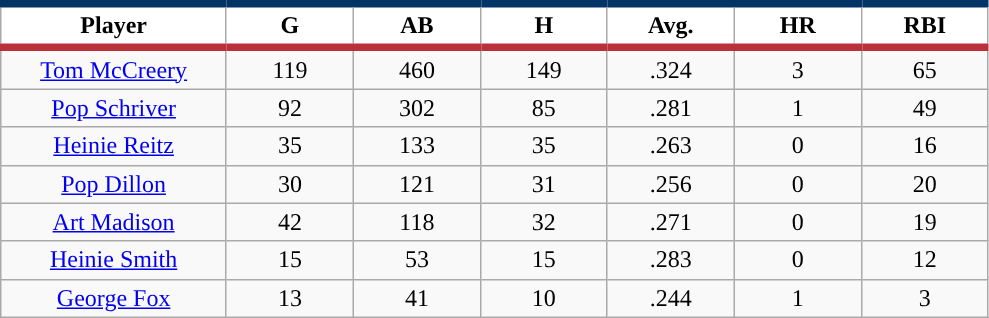<table class="wikitable sortable">
<tr>
<th style="background:#FFFFFF; border-top:#023465 5px solid; border-bottom:#ba313c 5px solid;" width="16%">Player</th>
<th style="background:#FFFFFF; border-top:#023465 5px solid; border-bottom:#ba313c 5px solid;" width="9%">G</th>
<th style="background:#FFFFFF; border-top:#023465 5px solid; border-bottom:#ba313c 5px solid;" width="9%">AB</th>
<th style="background:#FFFFFF; border-top:#023465 5px solid; border-bottom:#ba313c 5px solid;" width="9%">H</th>
<th style="background:#FFFFFF; border-top:#023465 5px solid; border-bottom:#ba313c 5px solid;" width="9%">Avg.</th>
<th style="background:#FFFFFF; border-top:#023465 5px solid; border-bottom:#ba313c 5px solid;" width="9%">HR</th>
<th style="background:#FFFFFF; border-top:#023465 5px solid; border-bottom:#ba313c 5px solid;" width="9%">RBI</th>
</tr>
<tr align="center">
<td><a href='#'>Tom McCreery</a></td>
<td>119</td>
<td>460</td>
<td>149</td>
<td>.324</td>
<td>3</td>
<td>65</td>
</tr>
<tr align=center>
<td><a href='#'>Pop Schriver</a></td>
<td>92</td>
<td>302</td>
<td>85</td>
<td>.281</td>
<td>1</td>
<td>49</td>
</tr>
<tr align=center>
<td><a href='#'>Heinie Reitz</a></td>
<td>35</td>
<td>133</td>
<td>35</td>
<td>.263</td>
<td>0</td>
<td>16</td>
</tr>
<tr align=center>
<td><a href='#'>Pop Dillon</a></td>
<td>30</td>
<td>121</td>
<td>31</td>
<td>.256</td>
<td>0</td>
<td>20</td>
</tr>
<tr align=center>
<td><a href='#'>Art Madison</a></td>
<td>42</td>
<td>118</td>
<td>32</td>
<td>.271</td>
<td>0</td>
<td>19</td>
</tr>
<tr align=center>
<td><a href='#'>Heinie Smith</a></td>
<td>15</td>
<td>53</td>
<td>15</td>
<td>.283</td>
<td>0</td>
<td>12</td>
</tr>
<tr align=center>
<td><a href='#'>George Fox</a></td>
<td>13</td>
<td>41</td>
<td>10</td>
<td>.244</td>
<td>1</td>
<td>3</td>
</tr>
</table>
